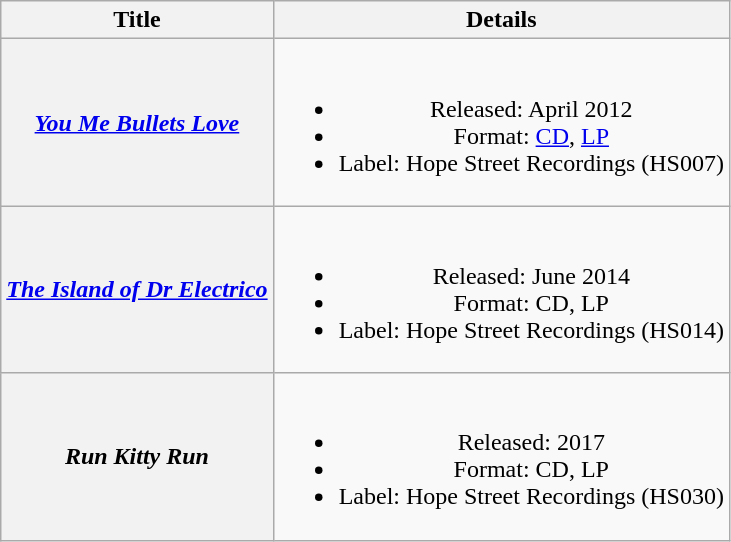<table class="wikitable plainrowheaders" style="text-align:center;" border="1">
<tr>
<th>Title</th>
<th>Details</th>
</tr>
<tr>
<th scope="row"><em><a href='#'>You Me Bullets Love</a></em></th>
<td><br><ul><li>Released: April 2012</li><li>Format: <a href='#'>CD</a>, <a href='#'>LP</a></li><li>Label: Hope Street Recordings (HS007)</li></ul></td>
</tr>
<tr>
<th scope="row"><em><a href='#'>The Island of Dr Electrico</a></em></th>
<td><br><ul><li>Released: June 2014</li><li>Format: CD, LP</li><li>Label: Hope Street Recordings (HS014)</li></ul></td>
</tr>
<tr>
<th scope="row"><em>Run Kitty Run</em></th>
<td><br><ul><li>Released: 2017</li><li>Format: CD, LP</li><li>Label: Hope Street Recordings (HS030)</li></ul></td>
</tr>
</table>
